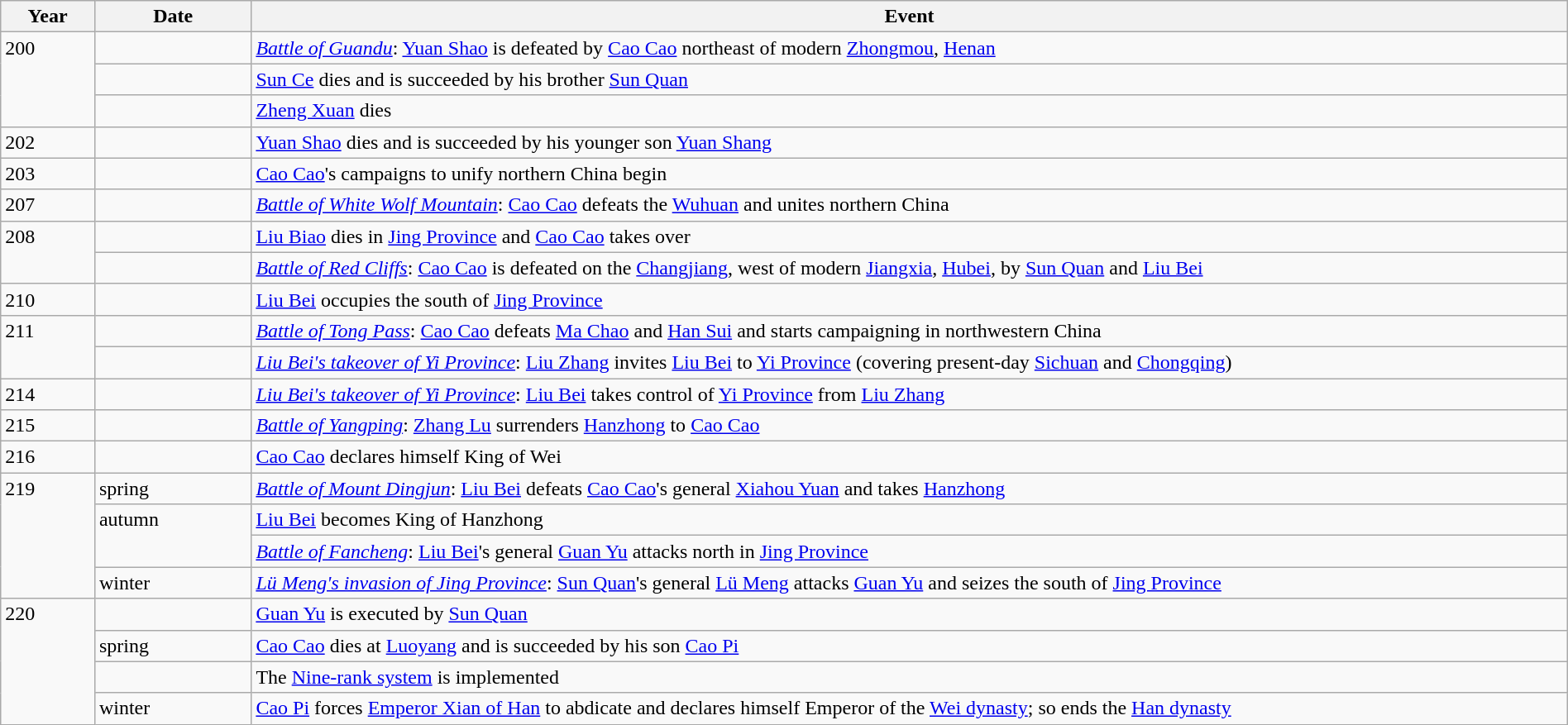<table class="wikitable" style="width:100%;">
<tr>
<th style="width:6%">Year</th>
<th style="width:10%">Date</th>
<th>Event</th>
</tr>
<tr>
<td rowspan="3" style="vertical-align:top;">200</td>
<td></td>
<td><em><a href='#'>Battle of Guandu</a></em>: <a href='#'>Yuan Shao</a> is defeated by <a href='#'>Cao Cao</a> northeast of modern <a href='#'>Zhongmou</a>, <a href='#'>Henan</a></td>
</tr>
<tr>
<td></td>
<td><a href='#'>Sun Ce</a> dies and is succeeded by his brother <a href='#'>Sun Quan</a></td>
</tr>
<tr>
<td></td>
<td><a href='#'>Zheng Xuan</a> dies</td>
</tr>
<tr>
<td>202</td>
<td></td>
<td><a href='#'>Yuan Shao</a> dies and is succeeded by his younger son <a href='#'>Yuan Shang</a></td>
</tr>
<tr>
<td>203</td>
<td></td>
<td><a href='#'>Cao Cao</a>'s campaigns to unify northern China begin</td>
</tr>
<tr>
<td>207</td>
<td></td>
<td><em><a href='#'>Battle of White Wolf Mountain</a></em>: <a href='#'>Cao Cao</a> defeats the <a href='#'>Wuhuan</a> and unites northern China</td>
</tr>
<tr>
<td rowspan="2" style="vertical-align:top;">208</td>
<td></td>
<td><a href='#'>Liu Biao</a> dies in <a href='#'>Jing Province</a> and <a href='#'>Cao Cao</a> takes over</td>
</tr>
<tr>
<td></td>
<td><em><a href='#'>Battle of Red Cliffs</a></em>: <a href='#'>Cao Cao</a> is defeated on the <a href='#'>Changjiang</a>, west of modern <a href='#'>Jiangxia</a>, <a href='#'>Hubei</a>, by <a href='#'>Sun Quan</a> and <a href='#'>Liu Bei</a></td>
</tr>
<tr>
<td>210</td>
<td></td>
<td><a href='#'>Liu Bei</a> occupies the south of <a href='#'>Jing Province</a></td>
</tr>
<tr>
<td rowspan="2" style="vertical-align:top;">211</td>
<td></td>
<td><em><a href='#'>Battle of Tong Pass</a></em>: <a href='#'>Cao Cao</a> defeats <a href='#'>Ma Chao</a> and <a href='#'>Han Sui</a> and starts campaigning in northwestern China</td>
</tr>
<tr>
<td></td>
<td><em><a href='#'>Liu Bei's takeover of Yi Province</a></em>: <a href='#'>Liu Zhang</a> invites <a href='#'>Liu Bei</a> to <a href='#'>Yi Province</a> (covering present-day <a href='#'>Sichuan</a> and <a href='#'>Chongqing</a>)</td>
</tr>
<tr>
<td>214</td>
<td></td>
<td><em><a href='#'>Liu Bei's takeover of Yi Province</a></em>: <a href='#'>Liu Bei</a> takes control of <a href='#'>Yi Province</a> from <a href='#'>Liu Zhang</a></td>
</tr>
<tr>
<td>215</td>
<td></td>
<td><em><a href='#'>Battle of Yangping</a></em>: <a href='#'>Zhang Lu</a> surrenders <a href='#'>Hanzhong</a> to <a href='#'>Cao Cao</a></td>
</tr>
<tr>
<td>216</td>
<td></td>
<td><a href='#'>Cao Cao</a> declares himself King of Wei</td>
</tr>
<tr>
<td rowspan="4" style="vertical-align:top;">219</td>
<td>spring</td>
<td><em><a href='#'>Battle of Mount Dingjun</a></em>: <a href='#'>Liu Bei</a> defeats <a href='#'>Cao Cao</a>'s general <a href='#'>Xiahou Yuan</a> and takes <a href='#'>Hanzhong</a></td>
</tr>
<tr>
<td rowspan="2" style="vertical-align:top;">autumn</td>
<td><a href='#'>Liu Bei</a> becomes King of Hanzhong</td>
</tr>
<tr>
<td><em><a href='#'>Battle of Fancheng</a></em>: <a href='#'>Liu Bei</a>'s general <a href='#'>Guan Yu</a> attacks north in <a href='#'>Jing Province</a></td>
</tr>
<tr>
<td>winter</td>
<td><em><a href='#'>Lü Meng's invasion of Jing Province</a></em>: <a href='#'>Sun Quan</a>'s general <a href='#'>Lü Meng</a> attacks <a href='#'>Guan Yu</a> and seizes the south of <a href='#'>Jing Province</a></td>
</tr>
<tr>
<td rowspan="4" style="vertical-align:top;">220</td>
<td></td>
<td><a href='#'>Guan Yu</a> is executed by <a href='#'>Sun Quan</a></td>
</tr>
<tr>
<td>spring</td>
<td><a href='#'>Cao Cao</a> dies at <a href='#'>Luoyang</a> and is succeeded by his son <a href='#'>Cao Pi</a></td>
</tr>
<tr>
<td></td>
<td>The <a href='#'>Nine-rank system</a> is implemented</td>
</tr>
<tr>
<td>winter</td>
<td><a href='#'>Cao Pi</a> forces <a href='#'>Emperor Xian of Han</a> to abdicate and declares himself Emperor of the <a href='#'>Wei dynasty</a>; so ends the <a href='#'>Han dynasty</a></td>
</tr>
</table>
